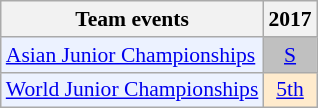<table class="wikitable" style="font-size: 90%; text-align:center">
<tr>
<th>Team events</th>
<th>2017</th>
</tr>
<tr>
<td bgcolor="#ECF2FF"; align="left"><a href='#'>Asian Junior Championships</a></td>
<td bgcolor=silver><a href='#'>S</a></td>
</tr>
<tr>
<td bgcolor="#ECF2FF"; align="left"><a href='#'>World Junior Championships</a></td>
<td bgcolor=FFEBCD><a href='#'>5th</a></td>
</tr>
</table>
